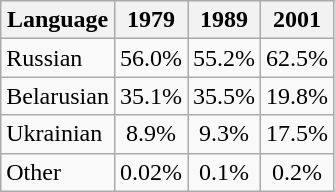<table class="wikitable sortable">
<tr>
<th>Language</th>
<th>1979</th>
<th>1989</th>
<th>2001</th>
</tr>
<tr>
<td>Russian</td>
<td align="center">56.0%</td>
<td align="center">55.2%</td>
<td align="center">62.5%</td>
</tr>
<tr>
<td>Belarusian</td>
<td align="center">35.1%</td>
<td align="center">35.5%</td>
<td align="center">19.8%</td>
</tr>
<tr>
<td>Ukrainian</td>
<td align="center">8.9%</td>
<td align="center">9.3%</td>
<td align="center">17.5%</td>
</tr>
<tr>
<td>Other</td>
<td align="center">0.02%</td>
<td align="center">0.1%</td>
<td align="center">0.2%</td>
</tr>
</table>
